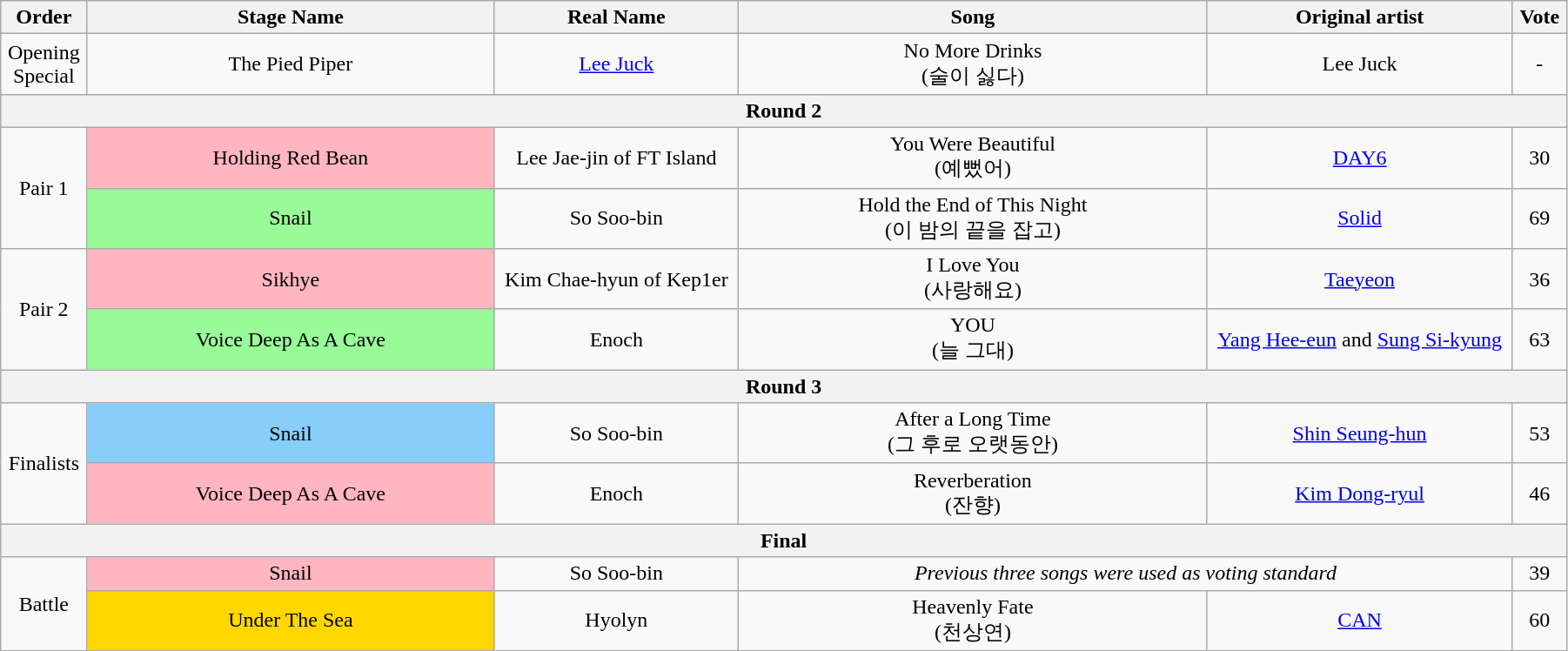<table class="wikitable" style="text-align:center; width:95%;">
<tr>
<th style="width:1%">Order</th>
<th style="width:20%;">Stage Name</th>
<th style="width:12%">Real Name</th>
<th style="width:23%;">Song</th>
<th style="width:15%;">Original artist</th>
<th style="width:1%;">Vote</th>
</tr>
<tr>
<td>Opening Special</td>
<td>The Pied Piper</td>
<td><a href='#'>Lee Juck</a></td>
<td>No More Drinks<br>(술이 싫다)</td>
<td>Lee Juck</td>
<td>-</td>
</tr>
<tr>
<th colspan=6>Round 2</th>
</tr>
<tr>
<td rowspan=2>Pair 1</td>
<td bgcolor="lightpink">Holding Red Bean</td>
<td>Lee Jae-jin of FT Island</td>
<td>You Were Beautiful<br>(예뻤어)</td>
<td><a href='#'>DAY6</a></td>
<td>30</td>
</tr>
<tr>
<td bgcolor="palegreen">Snail</td>
<td>So Soo-bin</td>
<td>Hold the End of This Night<br>(이 밤의 끝을 잡고)</td>
<td><a href='#'>Solid</a></td>
<td>69</td>
</tr>
<tr>
<td rowspan=2>Pair 2</td>
<td bgcolor="lightpink">Sikhye</td>
<td>Kim Chae-hyun of Kep1er</td>
<td>I Love You<br>(사랑해요)</td>
<td><a href='#'>Taeyeon</a></td>
<td>36</td>
</tr>
<tr>
<td bgcolor="palegreen">Voice Deep As A Cave</td>
<td>Enoch</td>
<td>YOU<br>(늘 그대)</td>
<td><a href='#'>Yang Hee-eun</a> and <a href='#'>Sung Si-kyung</a></td>
<td>63</td>
</tr>
<tr>
<th colspan=6>Round 3</th>
</tr>
<tr>
<td rowspan=2>Finalists</td>
<td bgcolor="lightskyblue">Snail</td>
<td>So Soo-bin</td>
<td>After a Long Time<br>(그 후로 오랫동안)</td>
<td><a href='#'>Shin Seung-hun</a></td>
<td>53</td>
</tr>
<tr>
<td bgcolor="lightpink">Voice Deep As A Cave</td>
<td>Enoch</td>
<td>Reverberation<br>(잔향)</td>
<td><a href='#'>Kim Dong-ryul</a></td>
<td>46</td>
</tr>
<tr>
<th colspan=6>Final</th>
</tr>
<tr>
<td rowspan=2>Battle</td>
<td bgcolor="lightpink">Snail</td>
<td>So Soo-bin</td>
<td colspan=2><em>Previous three songs were used as voting standard</em></td>
<td>39</td>
</tr>
<tr>
<td bgcolor="gold">Under The Sea</td>
<td>Hyolyn</td>
<td>Heavenly Fate<br>(천상연)</td>
<td><a href='#'>CAN</a></td>
<td>60</td>
</tr>
</table>
